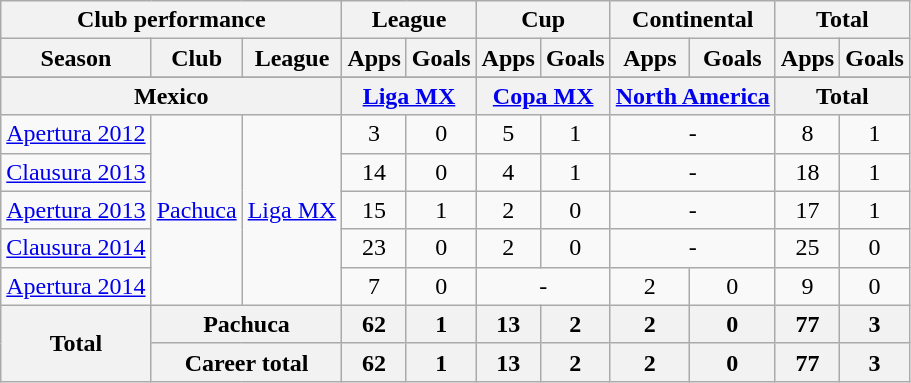<table class="wikitable" style="text-align:center">
<tr>
<th colspan=3>Club performance</th>
<th colspan=2>League</th>
<th colspan=2>Cup</th>
<th colspan=2>Continental</th>
<th colspan=2>Total</th>
</tr>
<tr>
<th>Season</th>
<th>Club</th>
<th>League</th>
<th>Apps</th>
<th>Goals</th>
<th>Apps</th>
<th>Goals</th>
<th>Apps</th>
<th>Goals</th>
<th>Apps</th>
<th>Goals</th>
</tr>
<tr>
</tr>
<tr>
<th colspan=3>Mexico</th>
<th colspan=2><a href='#'>Liga MX</a></th>
<th colspan=2><a href='#'>Copa MX</a></th>
<th colspan=2><a href='#'>North America</a></th>
<th colspan=2>Total</th>
</tr>
<tr>
<td><a href='#'>Apertura 2012</a></td>
<td rowspan="5"><a href='#'>Pachuca</a></td>
<td rowspan="5"><a href='#'>Liga MX</a></td>
<td>3</td>
<td>0</td>
<td>5</td>
<td>1</td>
<td colspan="2">-</td>
<td>8</td>
<td>1</td>
</tr>
<tr>
<td><a href='#'>Clausura 2013</a></td>
<td>14</td>
<td>0</td>
<td>4</td>
<td>1</td>
<td colspan="2">-</td>
<td>18</td>
<td>1</td>
</tr>
<tr>
<td><a href='#'>Apertura 2013</a></td>
<td>15</td>
<td>1</td>
<td>2</td>
<td>0</td>
<td colspan="2">-</td>
<td>17</td>
<td>1</td>
</tr>
<tr>
<td><a href='#'>Clausura 2014</a></td>
<td>23</td>
<td>0</td>
<td>2</td>
<td>0</td>
<td colspan="2">-</td>
<td>25</td>
<td>0</td>
</tr>
<tr>
<td><a href='#'>Apertura 2014</a></td>
<td>7</td>
<td>0</td>
<td colspan="2">-</td>
<td>2</td>
<td>0</td>
<td>9</td>
<td>0</td>
</tr>
<tr>
<th rowspan=3>Total</th>
<th colspan=2>Pachuca</th>
<th>62</th>
<th>1</th>
<th>13</th>
<th>2</th>
<th>2</th>
<th>0</th>
<th>77</th>
<th>3</th>
</tr>
<tr>
<th colspan=2>Career total</th>
<th>62</th>
<th>1</th>
<th>13</th>
<th>2</th>
<th>2</th>
<th>0</th>
<th>77</th>
<th>3</th>
</tr>
</table>
